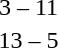<table style="text-align:center">
<tr>
<th width=200></th>
<th width=100></th>
<th width=200></th>
</tr>
<tr>
<td align=right></td>
<td>3 – 11</td>
<td align=left><strong></strong></td>
</tr>
<tr>
<td align=right><strong></strong></td>
<td>13 – 5</td>
<td align=left></td>
</tr>
</table>
